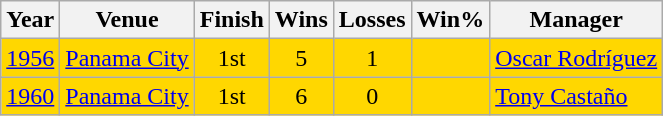<table class="wikitable sortable plainrowheaders" style="text-align:center;">
<tr>
<th scope="col">Year</th>
<th scope="col">Venue</th>
<th scope="col">Finish</th>
<th scope="col">Wins</th>
<th scope="col">Losses</th>
<th scope="col">Win%</th>
<th scope="col">Manager</th>
</tr>
<tr style="background:gold;">
<td><a href='#'>1956</a></td>
<td align=left> <a href='#'>Panama City</a></td>
<td>1st</td>
<td>5</td>
<td>1</td>
<td></td>
<td align=left> <a href='#'>Oscar Rodríguez</a></td>
</tr>
<tr style="background:gold;">
<td><a href='#'>1960</a></td>
<td align=left> <a href='#'>Panama City</a></td>
<td>1st</td>
<td>6</td>
<td>0</td>
<td></td>
<td align=left> <a href='#'>Tony Castaño</a></td>
</tr>
</table>
